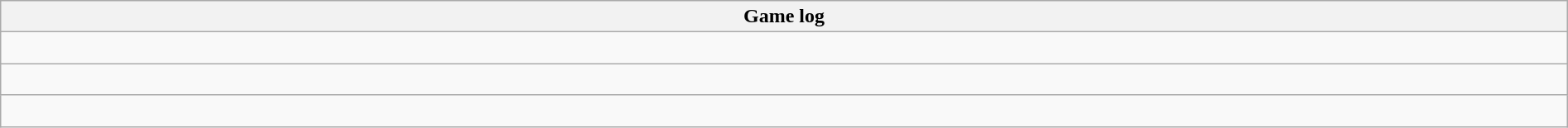<table class="wikitable collapsible collapsed" width="100%">
<tr>
<th>Game log</th>
</tr>
<tr>
<td><br></td>
</tr>
<tr>
<td><br></td>
</tr>
<tr>
<td><br></td>
</tr>
</table>
